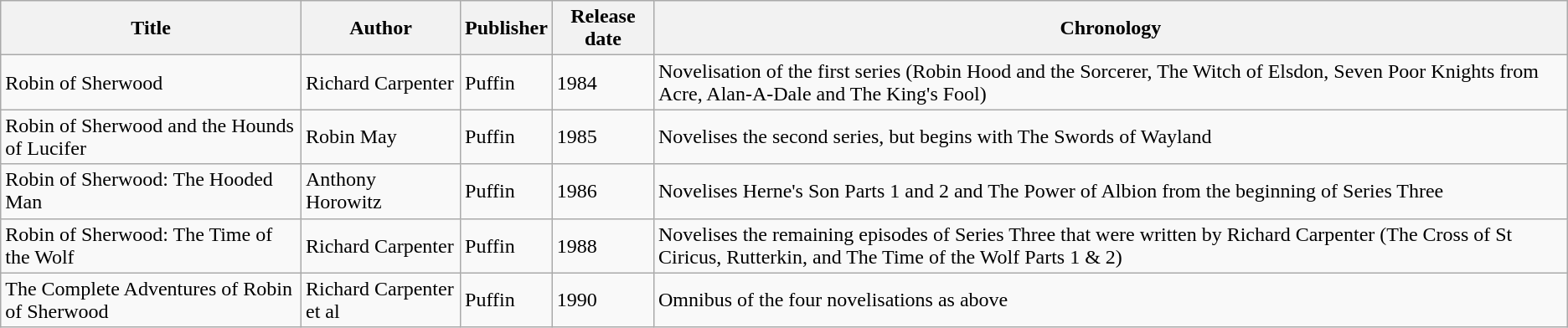<table class="wikitable">
<tr>
<th>Title</th>
<th>Author</th>
<th>Publisher</th>
<th>Release date</th>
<th>Chronology</th>
</tr>
<tr>
<td>Robin of Sherwood</td>
<td>Richard Carpenter</td>
<td>Puffin</td>
<td>1984</td>
<td>Novelisation of the first series (Robin Hood and the Sorcerer, The Witch of Elsdon, Seven Poor Knights from Acre, Alan-A-Dale and The King's Fool)</td>
</tr>
<tr>
<td>Robin of Sherwood and the Hounds of Lucifer</td>
<td>Robin May</td>
<td>Puffin</td>
<td>1985</td>
<td>Novelises the second series, but begins with The Swords of Wayland</td>
</tr>
<tr>
<td>Robin of Sherwood: The Hooded Man</td>
<td>Anthony Horowitz</td>
<td>Puffin</td>
<td>1986</td>
<td>Novelises Herne's Son Parts 1 and 2 and The Power of Albion from the beginning of Series Three</td>
</tr>
<tr>
<td>Robin of Sherwood: The Time of the Wolf</td>
<td>Richard Carpenter</td>
<td>Puffin</td>
<td>1988</td>
<td>Novelises the remaining episodes of Series Three that were written by Richard Carpenter (The Cross of St Ciricus, Rutterkin, and The Time of the Wolf Parts 1 & 2)</td>
</tr>
<tr>
<td>The Complete Adventures of Robin of Sherwood</td>
<td>Richard Carpenter et al</td>
<td>Puffin</td>
<td>1990</td>
<td>Omnibus of the four novelisations as above</td>
</tr>
</table>
